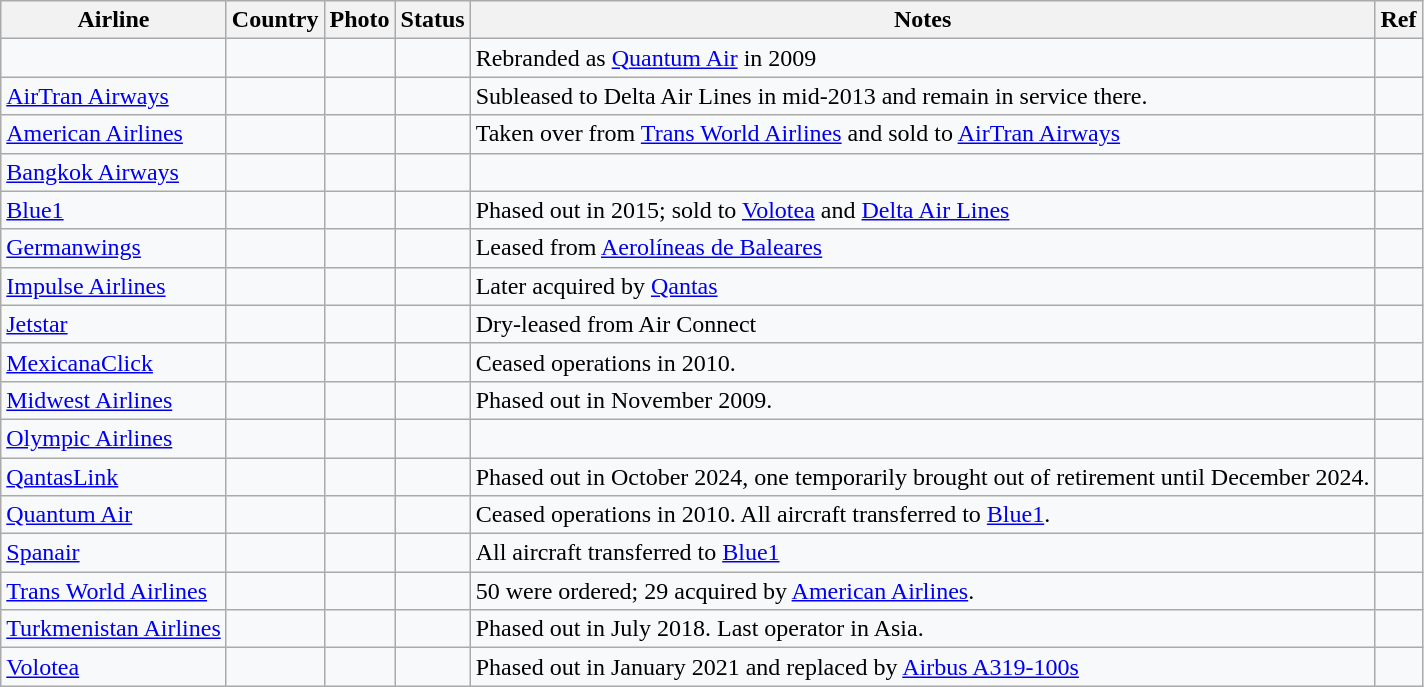<table class="wikitable sortable sticky-header" style="background:#f8f9faff;">
<tr>
<th scope="col">Airline</th>
<th scope="col">Country</th>
<th>Photo</th>
<th scope="col">Status</th>
<th>Notes</th>
<th>Ref</th>
</tr>
<tr>
<td></td>
<td></td>
<td></td>
<td></td>
<td>Rebranded as <a href='#'>Quantum Air</a> in 2009</td>
<td></td>
</tr>
<tr>
<td><a href='#'>AirTran Airways</a></td>
<td></td>
<td></td>
<td></td>
<td>Subleased to Delta Air Lines in mid-2013 and remain in service there.</td>
<td></td>
</tr>
<tr>
<td><a href='#'>American Airlines</a></td>
<td></td>
<td></td>
<td></td>
<td>Taken over from <a href='#'>Trans World Airlines</a> and sold to <a href='#'>AirTran Airways</a></td>
<td></td>
</tr>
<tr>
<td><a href='#'>Bangkok Airways</a></td>
<td></td>
<td></td>
<td></td>
<td></td>
<td></td>
</tr>
<tr>
<td><a href='#'>Blue1</a></td>
<td></td>
<td></td>
<td></td>
<td>Phased out in 2015; sold to <a href='#'>Volotea</a> and <a href='#'>Delta Air Lines</a></td>
<td></td>
</tr>
<tr>
<td><a href='#'>Germanwings</a></td>
<td></td>
<td></td>
<td></td>
<td>Leased from <a href='#'>Aerolíneas de Baleares</a></td>
<td></td>
</tr>
<tr>
<td><a href='#'>Impulse Airlines</a></td>
<td></td>
<td></td>
<td></td>
<td>Later acquired by <a href='#'>Qantas</a></td>
<td></td>
</tr>
<tr>
<td><a href='#'>Jetstar</a></td>
<td></td>
<td></td>
<td></td>
<td>Dry-leased from Air Connect</td>
<td></td>
</tr>
<tr>
<td><a href='#'>MexicanaClick</a></td>
<td></td>
<td></td>
<td></td>
<td>Ceased operations in 2010.</td>
<td></td>
</tr>
<tr>
<td><a href='#'>Midwest Airlines</a></td>
<td></td>
<td></td>
<td></td>
<td>Phased out in November 2009.</td>
<td></td>
</tr>
<tr>
<td><a href='#'>Olympic Airlines</a></td>
<td></td>
<td></td>
<td></td>
<td></td>
<td></td>
</tr>
<tr>
<td><a href='#'>QantasLink</a></td>
<td></td>
<td></td>
<td></td>
<td>Phased out in October 2024, one temporarily brought out of retirement until December 2024.</td>
<td></td>
</tr>
<tr>
<td><a href='#'>Quantum Air</a></td>
<td></td>
<td></td>
<td></td>
<td>Ceased operations in 2010. All aircraft transferred to <a href='#'>Blue1</a>.</td>
<td></td>
</tr>
<tr>
<td><a href='#'>Spanair</a></td>
<td></td>
<td></td>
<td></td>
<td>All aircraft transferred to <a href='#'>Blue1</a></td>
<td></td>
</tr>
<tr>
<td><a href='#'>Trans World Airlines</a></td>
<td></td>
<td></td>
<td></td>
<td>50 were ordered; 29 acquired by <a href='#'>American Airlines</a>.</td>
<td></td>
</tr>
<tr>
<td><a href='#'>Turkmenistan Airlines</a></td>
<td></td>
<td></td>
<td></td>
<td>Phased out in July 2018. Last operator in Asia.</td>
<td></td>
</tr>
<tr>
<td><a href='#'>Volotea</a></td>
<td></td>
<td></td>
<td></td>
<td>Phased out in January 2021 and replaced by <a href='#'>Airbus A319-100s</a></td>
<td></td>
</tr>
</table>
